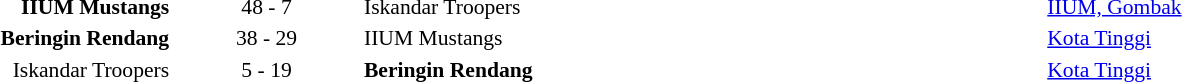<table width=100% cellspacing=1>
<tr>
<th width=25%></th>
<th width=10%></th>
<th></th>
</tr>
<tr>
</tr>
<tr style=font-size:90%>
<td align=right><strong>IIUM Mustangs</strong> </td>
<td align=center>48 - 7</td>
<td> Iskandar Troopers</td>
<td><a href='#'>IIUM, Gombak</a></td>
</tr>
<tr>
</tr>
<tr style=font-size:90%>
<td align=right><strong>Beringin Rendang</strong> </td>
<td align=center>38 - 29</td>
<td> IIUM Mustangs</td>
<td><a href='#'>Kota Tinggi</a></td>
</tr>
<tr>
</tr>
<tr style=font-size:90%>
<td align=right>Iskandar Troopers </td>
<td align=center>5 - 19</td>
<td> <strong>Beringin Rendang</strong></td>
<td><a href='#'>Kota Tinggi</a></td>
</tr>
</table>
